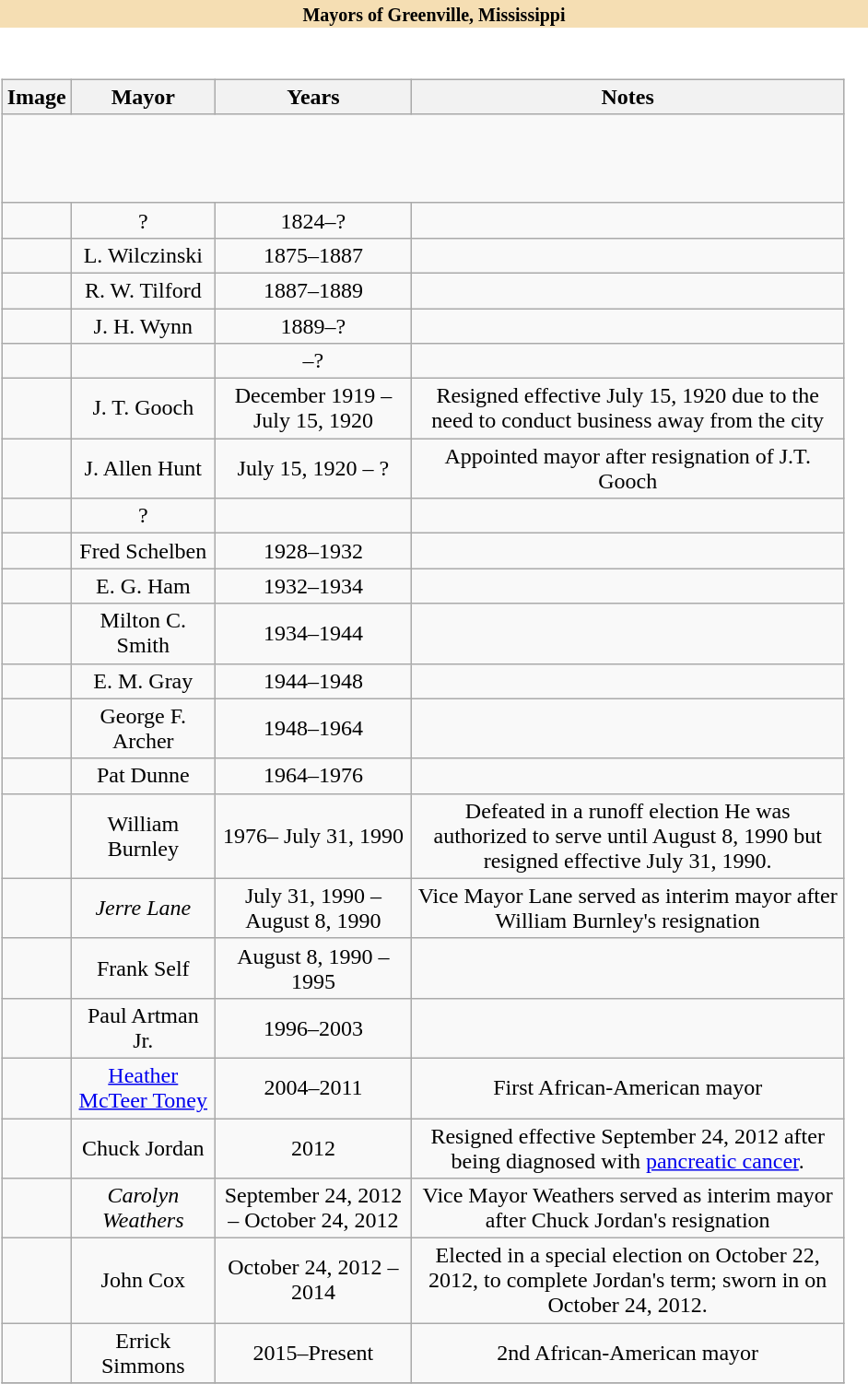<table class="toccolours collapsible collapsed" width=50% align="left">
<tr>
<th style="background:#F5DEB3"><small>Mayors of Greenville, Mississippi</small></th>
</tr>
<tr>
<td><br><table class="wikitable" style="text-align:center">
<tr>
<th>Image</th>
<th>Mayor</th>
<th>Years</th>
<th>Notes</th>
</tr>
<tr style="height:4em">
</tr>
<tr>
<td></td>
<td>?</td>
<td>1824–?</td>
<td></td>
</tr>
<tr>
<td></td>
<td>L. Wilczinski</td>
<td>1875–1887</td>
<td></td>
</tr>
<tr>
<td></td>
<td>R. W. Tilford</td>
<td>1887–1889</td>
<td></td>
</tr>
<tr>
<td></td>
<td>J. H. Wynn</td>
<td>1889–?</td>
<td></td>
</tr>
<tr>
<td></td>
<td></td>
<td>–?</td>
<td></td>
</tr>
<tr>
<td></td>
<td>J. T. Gooch</td>
<td>December 1919 – July 15, 1920</td>
<td>Resigned effective July 15, 1920 due to the need to conduct business away from the city</td>
</tr>
<tr>
<td></td>
<td>J. Allen Hunt</td>
<td>July 15, 1920 – ?</td>
<td>Appointed mayor after resignation of J.T. Gooch</td>
</tr>
<tr>
<td></td>
<td>?</td>
<td></td>
<td></td>
</tr>
<tr>
<td></td>
<td>Fred Schelben</td>
<td>1928–1932</td>
<td></td>
</tr>
<tr>
<td></td>
<td>E. G. Ham</td>
<td>1932–1934</td>
<td></td>
</tr>
<tr>
<td></td>
<td>Milton C. Smith</td>
<td>1934–1944</td>
<td></td>
</tr>
<tr>
<td></td>
<td>E. M. Gray</td>
<td>1944–1948</td>
<td></td>
</tr>
<tr>
<td></td>
<td>George F. Archer</td>
<td>1948–1964</td>
<td></td>
</tr>
<tr>
<td></td>
<td>Pat Dunne</td>
<td>1964–1976</td>
<td></td>
</tr>
<tr>
<td></td>
<td>William Burnley</td>
<td>1976– July 31, 1990</td>
<td>Defeated in a runoff election He was authorized to serve until August 8, 1990 but resigned effective July 31, 1990.</td>
</tr>
<tr>
<td></td>
<td><em>Jerre Lane</em></td>
<td>July 31, 1990 – August 8, 1990</td>
<td>Vice Mayor Lane served as interim mayor after William Burnley's resignation</td>
</tr>
<tr>
<td></td>
<td>Frank Self</td>
<td>August 8, 1990 – 1995</td>
<td></td>
</tr>
<tr>
<td></td>
<td>Paul Artman Jr.</td>
<td>1996–2003</td>
<td></td>
</tr>
<tr>
<td></td>
<td><a href='#'>Heather McTeer Toney</a></td>
<td>2004–2011</td>
<td>First African-American mayor</td>
</tr>
<tr>
<td></td>
<td>Chuck Jordan</td>
<td>2012</td>
<td> Resigned effective September 24, 2012 after being diagnosed with <a href='#'>pancreatic cancer</a>.</td>
</tr>
<tr>
<td></td>
<td><em>Carolyn Weathers</em></td>
<td>September 24, 2012 – October 24, 2012</td>
<td>Vice Mayor Weathers served as interim mayor after Chuck Jordan's resignation</td>
</tr>
<tr>
<td></td>
<td>John Cox</td>
<td>October 24, 2012 – 2014</td>
<td>Elected in a special election on October 22, 2012, to complete Jordan's term; sworn in on October 24, 2012.</td>
</tr>
<tr>
<td></td>
<td>Errick Simmons</td>
<td>2015–Present</td>
<td>2nd African-American mayor</td>
</tr>
<tr>
</tr>
</table>
</td>
</tr>
</table>
